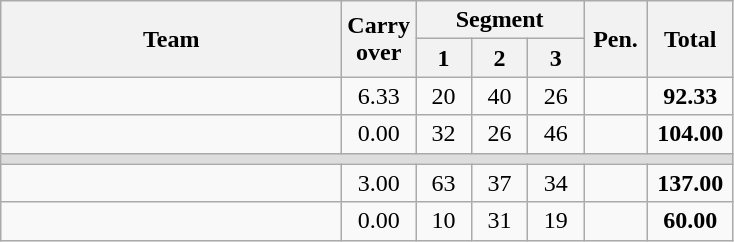<table class=wikitable style="text-align:center">
<tr>
<th rowspan="2" width=220>Team</th>
<th rowspan=2 width=40>Carry over</th>
<th colspan=3>Segment</th>
<th rowspan=2 width=35>Pen.</th>
<th rowspan=2 width=50>Total</th>
</tr>
<tr>
<th width=30>1</th>
<th width=30>2</th>
<th width=30>3</th>
</tr>
<tr>
<td align=left></td>
<td>6.33</td>
<td>20</td>
<td>40</td>
<td>26</td>
<td></td>
<td><strong>92.33</strong></td>
</tr>
<tr>
<td align=left><strong></strong></td>
<td>0.00</td>
<td>32</td>
<td>26</td>
<td>46</td>
<td></td>
<td><strong>104.00</strong></td>
</tr>
<tr style="background:#DDDDDD;">
<td colspan=7></td>
</tr>
<tr>
<td align=left><strong></strong></td>
<td>3.00</td>
<td>63</td>
<td>37</td>
<td>34</td>
<td></td>
<td><strong>137.00</strong></td>
</tr>
<tr>
<td align=left></td>
<td>0.00</td>
<td>10</td>
<td>31</td>
<td>19</td>
<td></td>
<td><strong>60.00</strong></td>
</tr>
</table>
